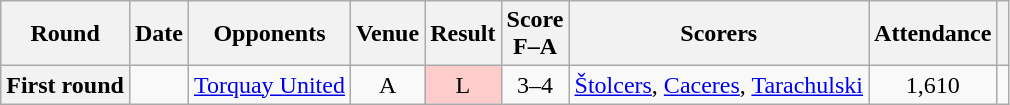<table class="wikitable plainrowheaders sortable" style="text-align:center">
<tr>
<th scope="col">Round</th>
<th scope="col">Date</th>
<th scope="col">Opponents</th>
<th scope="col">Venue</th>
<th scope="col">Result</th>
<th scope="col">Score<br>F–A</th>
<th scope="col" class="unsortable">Scorers</th>
<th scope="col">Attendance</th>
<th scope=col class=unsortable></th>
</tr>
<tr>
<th scope="row">First round</th>
<td align="left"></td>
<td align="left"><a href='#'>Torquay United</a></td>
<td>A</td>
<td style="background-color:#FFCCCC">L</td>
<td>3–4</td>
<td align="left"><a href='#'>Štolcers</a>, <a href='#'>Caceres</a>, <a href='#'>Tarachulski</a></td>
<td>1,610</td>
<td></td>
</tr>
</table>
